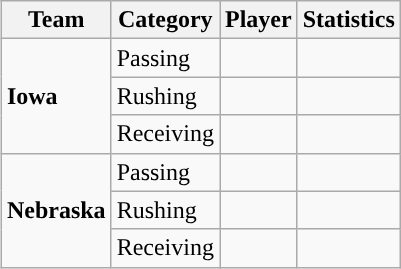<table class="wikitable" style="float: right;">
<tr>
<th>Team</th>
<th>Category</th>
<th>Player</th>
<th>Statistics</th>
</tr>
<tr>
<td rowspan=3><strong>Iowa</strong></td>
<td>Passing</td>
<td></td>
<td></td>
</tr>
<tr>
<td>Rushing</td>
<td></td>
<td></td>
</tr>
<tr>
<td>Receiving</td>
<td></td>
<td></td>
</tr>
<tr>
<td rowspan=3><strong>Nebraska</strong></td>
<td>Passing</td>
<td></td>
<td></td>
</tr>
<tr>
<td>Rushing</td>
<td></td>
<td></td>
</tr>
<tr>
<td>Receiving</td>
<td></td>
<td></td>
</tr>
</table>
